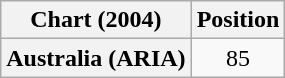<table class="wikitable plainrowheaders" style="text-align:center">
<tr>
<th scope="col">Chart (2004)</th>
<th scope="col">Position</th>
</tr>
<tr>
<th scope="row">Australia (ARIA)</th>
<td>85</td>
</tr>
</table>
